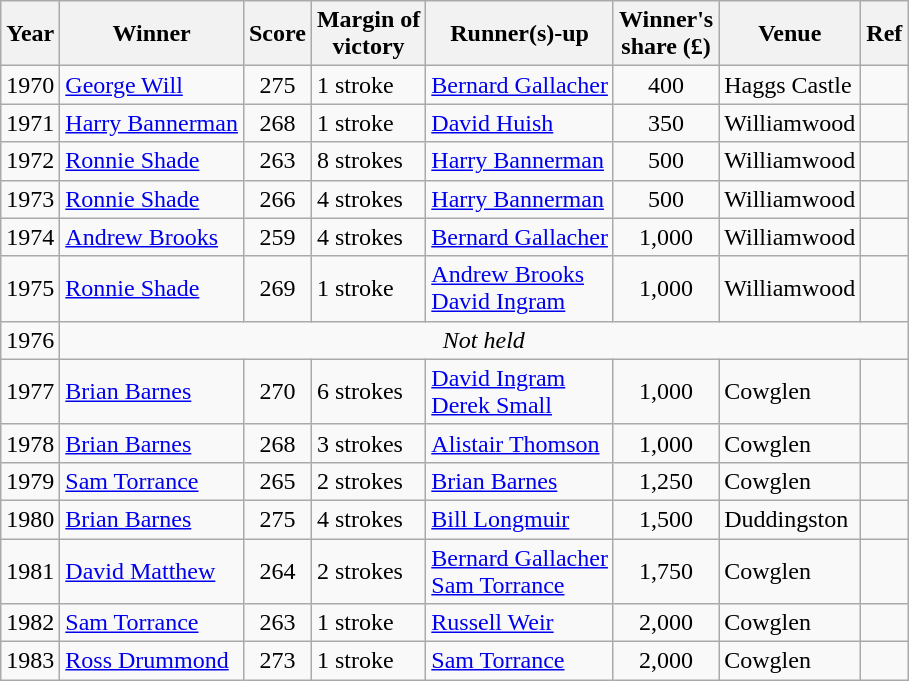<table class="wikitable">
<tr>
<th>Year</th>
<th>Winner</th>
<th>Score</th>
<th>Margin of<br>victory</th>
<th>Runner(s)-up</th>
<th>Winner's<br>share (£)</th>
<th>Venue</th>
<th>Ref</th>
</tr>
<tr>
<td>1970</td>
<td> <a href='#'>George Will</a></td>
<td align=center>275</td>
<td>1 stroke</td>
<td> <a href='#'>Bernard Gallacher</a></td>
<td align=center>400</td>
<td>Haggs Castle</td>
<td></td>
</tr>
<tr>
<td>1971</td>
<td> <a href='#'>Harry Bannerman</a></td>
<td align=center>268</td>
<td>1 stroke</td>
<td> <a href='#'>David Huish</a></td>
<td align=center>350</td>
<td>Williamwood</td>
<td></td>
</tr>
<tr>
<td>1972</td>
<td> <a href='#'>Ronnie Shade</a></td>
<td align=center>263</td>
<td>8 strokes</td>
<td> <a href='#'>Harry Bannerman</a></td>
<td align=center>500</td>
<td>Williamwood</td>
<td></td>
</tr>
<tr>
<td>1973</td>
<td> <a href='#'>Ronnie Shade</a></td>
<td align=center>266</td>
<td>4 strokes</td>
<td> <a href='#'>Harry Bannerman</a></td>
<td align=center>500</td>
<td>Williamwood</td>
<td></td>
</tr>
<tr>
<td>1974</td>
<td> <a href='#'>Andrew Brooks</a></td>
<td align=center>259</td>
<td>4 strokes</td>
<td> <a href='#'>Bernard Gallacher</a></td>
<td align=center>1,000</td>
<td>Williamwood</td>
<td></td>
</tr>
<tr>
<td>1975</td>
<td> <a href='#'>Ronnie Shade</a></td>
<td align=center>269</td>
<td>1 stroke</td>
<td> <a href='#'>Andrew Brooks</a><br> <a href='#'>David Ingram</a></td>
<td align=center>1,000</td>
<td>Williamwood</td>
<td></td>
</tr>
<tr>
<td>1976</td>
<td colspan=7 align=center><em>Not held</em></td>
</tr>
<tr>
<td>1977</td>
<td> <a href='#'>Brian Barnes</a></td>
<td align=center>270</td>
<td>6 strokes</td>
<td> <a href='#'>David Ingram</a><br> <a href='#'>Derek Small</a></td>
<td align=center>1,000</td>
<td>Cowglen</td>
<td></td>
</tr>
<tr>
<td>1978</td>
<td> <a href='#'>Brian Barnes</a></td>
<td align=center>268</td>
<td>3 strokes</td>
<td> <a href='#'>Alistair Thomson</a></td>
<td align=center>1,000</td>
<td>Cowglen</td>
<td></td>
</tr>
<tr>
<td>1979</td>
<td> <a href='#'>Sam Torrance</a></td>
<td align=center>265</td>
<td>2 strokes</td>
<td> <a href='#'>Brian Barnes</a></td>
<td align=center>1,250</td>
<td>Cowglen</td>
<td></td>
</tr>
<tr>
<td>1980</td>
<td> <a href='#'>Brian Barnes</a></td>
<td align=center>275</td>
<td>4 strokes</td>
<td> <a href='#'>Bill Longmuir</a></td>
<td align=center>1,500</td>
<td>Duddingston</td>
<td></td>
</tr>
<tr>
<td>1981</td>
<td> <a href='#'>David Matthew</a></td>
<td align=center>264</td>
<td>2 strokes</td>
<td> <a href='#'>Bernard Gallacher</a><br> <a href='#'>Sam Torrance</a></td>
<td align=center>1,750</td>
<td>Cowglen</td>
<td></td>
</tr>
<tr>
<td>1982</td>
<td> <a href='#'>Sam Torrance</a></td>
<td align=center>263</td>
<td>1 stroke</td>
<td> <a href='#'>Russell Weir</a></td>
<td align=center>2,000</td>
<td>Cowglen</td>
<td></td>
</tr>
<tr>
<td>1983</td>
<td> <a href='#'>Ross Drummond</a></td>
<td align=center>273</td>
<td>1 stroke</td>
<td> <a href='#'>Sam Torrance</a></td>
<td align=center>2,000</td>
<td>Cowglen</td>
<td></td>
</tr>
</table>
